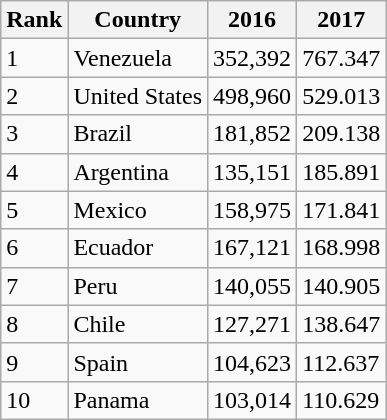<table class="wikitable">
<tr>
<th>Rank</th>
<th>Country</th>
<th>2016</th>
<th>2017</th>
</tr>
<tr>
<td>1</td>
<td>Venezuela</td>
<td>352,392</td>
<td>767.347</td>
</tr>
<tr>
<td>2</td>
<td>United States</td>
<td>498,960</td>
<td>529.013</td>
</tr>
<tr>
<td>3</td>
<td>Brazil</td>
<td>181,852</td>
<td>209.138</td>
</tr>
<tr>
<td>4</td>
<td>Argentina</td>
<td>135,151</td>
<td>185.891</td>
</tr>
<tr>
<td>5</td>
<td>Mexico</td>
<td>158,975</td>
<td>171.841</td>
</tr>
<tr>
<td>6</td>
<td>Ecuador</td>
<td>167,121</td>
<td>168.998</td>
</tr>
<tr>
<td>7</td>
<td>Peru</td>
<td>140,055</td>
<td>140.905</td>
</tr>
<tr>
<td>8</td>
<td>Chile</td>
<td>127,271</td>
<td>138.647</td>
</tr>
<tr>
<td>9</td>
<td>Spain</td>
<td>104,623</td>
<td>112.637</td>
</tr>
<tr>
<td>10</td>
<td>Panama</td>
<td>103,014</td>
<td>110.629</td>
</tr>
</table>
